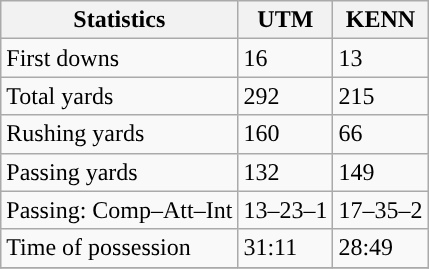<table class="wikitable" style="float: left;">
<tr>
<th>Statistics</th>
<th>UTM</th>
<th>KENN</th>
</tr>
<tr>
<td>First downs</td>
<td>16</td>
<td>13</td>
</tr>
<tr>
<td>Total yards</td>
<td>292</td>
<td>215</td>
</tr>
<tr>
<td>Rushing yards</td>
<td>160</td>
<td>66</td>
</tr>
<tr>
<td>Passing yards</td>
<td>132</td>
<td>149</td>
</tr>
<tr>
<td>Passing: Comp–Att–Int</td>
<td>13–23–1</td>
<td>17–35–2</td>
</tr>
<tr>
<td>Time of possession</td>
<td>31:11</td>
<td>28:49</td>
</tr>
<tr>
</tr>
</table>
